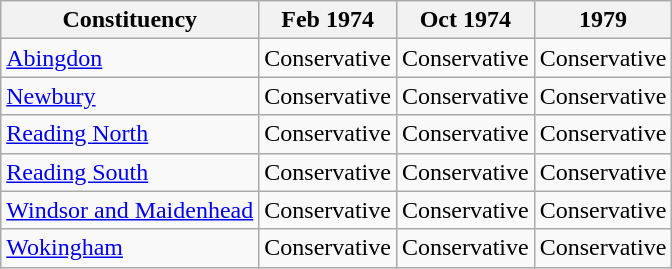<table class="wikitable">
<tr>
<th>Constituency</th>
<th>Feb 1974</th>
<th>Oct 1974</th>
<th>1979</th>
</tr>
<tr>
<td><a href='#'>Abingdon</a></td>
<td bgcolor=>Conservative</td>
<td bgcolor=>Conservative</td>
<td bgcolor=>Conservative</td>
</tr>
<tr>
<td><a href='#'>Newbury</a></td>
<td bgcolor=>Conservative</td>
<td bgcolor=>Conservative</td>
<td bgcolor=>Conservative</td>
</tr>
<tr>
<td><a href='#'>Reading North</a></td>
<td bgcolor=>Conservative</td>
<td bgcolor=>Conservative</td>
<td bgcolor=>Conservative</td>
</tr>
<tr>
<td><a href='#'>Reading South</a></td>
<td bgcolor=>Conservative</td>
<td bgcolor=>Conservative</td>
<td bgcolor=>Conservative</td>
</tr>
<tr>
<td><a href='#'>Windsor and Maidenhead</a></td>
<td bgcolor=>Conservative</td>
<td bgcolor=>Conservative</td>
<td bgcolor=>Conservative</td>
</tr>
<tr>
<td><a href='#'>Wokingham</a></td>
<td bgcolor=>Conservative</td>
<td bgcolor=>Conservative</td>
<td bgcolor=>Conservative</td>
</tr>
</table>
